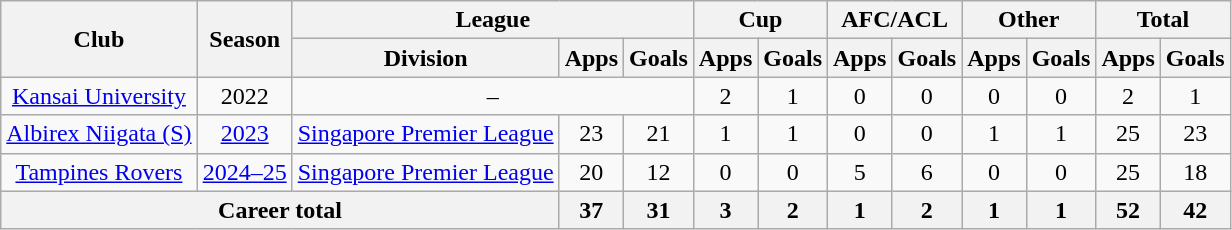<table class=wikitable style=text-align:center>
<tr>
<th rowspan=2>Club</th>
<th rowspan=2>Season</th>
<th colspan=3>League</th>
<th colspan=2>Cup</th>
<th colspan=2>AFC/ACL</th>
<th colspan=2>Other</th>
<th colspan=2>Total</th>
</tr>
<tr>
<th>Division</th>
<th>Apps</th>
<th>Goals</th>
<th>Apps</th>
<th>Goals</th>
<th>Apps</th>
<th>Goals</th>
<th>Apps</th>
<th>Goals</th>
<th>Apps</th>
<th>Goals</th>
</tr>
<tr>
<td><a href='#'>Kansai University</a></td>
<td>2022</td>
<td colspan=3>–</td>
<td>2</td>
<td>1</td>
<td>0</td>
<td>0</td>
<td>0</td>
<td>0</td>
<td>2</td>
<td>1</td>
</tr>
<tr>
<td><a href='#'>Albirex Niigata (S)</a></td>
<td><a href='#'>2023</a></td>
<td><a href='#'>Singapore Premier League</a></td>
<td>23</td>
<td>21</td>
<td>1</td>
<td>1</td>
<td>0</td>
<td>0</td>
<td>1</td>
<td>1</td>
<td>25</td>
<td>23</td>
</tr>
<tr>
<td rowspan="1"><a href='#'>Tampines Rovers</a></td>
<td><a href='#'>2024–25</a></td>
<td><a href='#'>Singapore Premier League</a></td>
<td>20</td>
<td>12</td>
<td>0</td>
<td>0</td>
<td>5</td>
<td>6</td>
<td>0</td>
<td>0</td>
<td>25</td>
<td>18</td>
</tr>
<tr>
<th colspan=3>Career total</th>
<th>37</th>
<th>31</th>
<th>3</th>
<th>2</th>
<th>1</th>
<th>2</th>
<th>1</th>
<th>1</th>
<th>52</th>
<th>42</th>
</tr>
</table>
